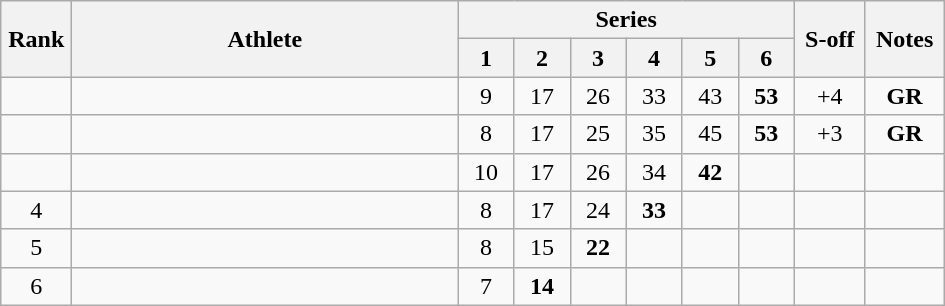<table class="wikitable" style="text-align:center">
<tr>
<th rowspan=2 width=40>Rank</th>
<th rowspan=2 width=250>Athlete</th>
<th colspan=6>Series</th>
<th rowspan=2 width=40>S-off</th>
<th rowspan=2 width=45>Notes</th>
</tr>
<tr>
<th width=30>1</th>
<th width=30>2</th>
<th width=30>3</th>
<th width=30>4</th>
<th width=30>5</th>
<th width=30>6</th>
</tr>
<tr>
<td></td>
<td align=left></td>
<td>9</td>
<td>17</td>
<td>26</td>
<td>33</td>
<td>43</td>
<td><strong>53</strong></td>
<td>+4</td>
<td><strong>GR</strong></td>
</tr>
<tr>
<td></td>
<td align=left></td>
<td>8</td>
<td>17</td>
<td>25</td>
<td>35</td>
<td>45</td>
<td><strong>53</strong></td>
<td>+3</td>
<td><strong>GR</strong></td>
</tr>
<tr>
<td></td>
<td align=left></td>
<td>10</td>
<td>17</td>
<td>26</td>
<td>34</td>
<td><strong>42</strong></td>
<td></td>
<td></td>
<td></td>
</tr>
<tr>
<td>4</td>
<td align=left></td>
<td>8</td>
<td>17</td>
<td>24</td>
<td><strong>33</strong></td>
<td></td>
<td></td>
<td></td>
<td></td>
</tr>
<tr>
<td>5</td>
<td align=left></td>
<td>8</td>
<td>15</td>
<td><strong>22</strong></td>
<td></td>
<td></td>
<td></td>
<td></td>
<td></td>
</tr>
<tr>
<td>6</td>
<td align=left></td>
<td>7</td>
<td><strong>14</strong></td>
<td></td>
<td></td>
<td></td>
<td></td>
<td></td>
<td></td>
</tr>
</table>
